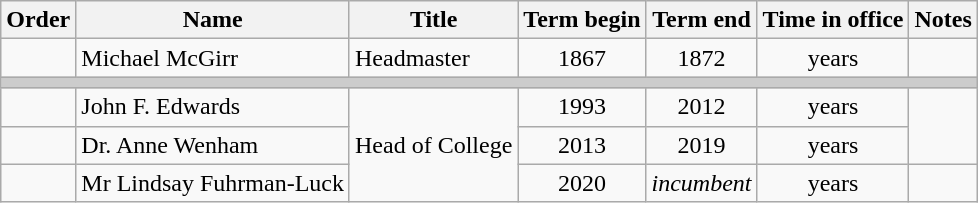<table class="wikitable sortable">
<tr>
<th scope="col">Order</th>
<th scope="col">Name</th>
<th scope="col">Title</th>
<th scope="col">Term begin</th>
<th scope="col">Term end</th>
<th scope="col">Time in office</th>
<th scope="col">Notes</th>
</tr>
<tr>
<td align=center></td>
<td>Michael McGirr</td>
<td>Headmaster</td>
<td align=center>1867</td>
<td align=center>1872</td>
<td align=center> years</td>
<td></td>
</tr>
<tr>
<th colspan=7 style="background: #cccccc;"></th>
</tr>
<tr>
<td align=center></td>
<td>John F. Edwards</td>
<td rowspan=3>Head of College</td>
<td align=center>1993</td>
<td align=center>2012</td>
<td align=center> years</td>
<td rowspan=2></td>
</tr>
<tr>
<td align=center></td>
<td>Dr. Anne Wenham</td>
<td align=center>2013</td>
<td align=center>2019</td>
<td align=center> years</td>
</tr>
<tr>
<td align=center></td>
<td>Mr Lindsay Fuhrman-Luck</td>
<td align=center>2020</td>
<td align=center><em>incumbent</em></td>
<td align=center> years</td>
<td rowspan=2></td>
</tr>
</table>
